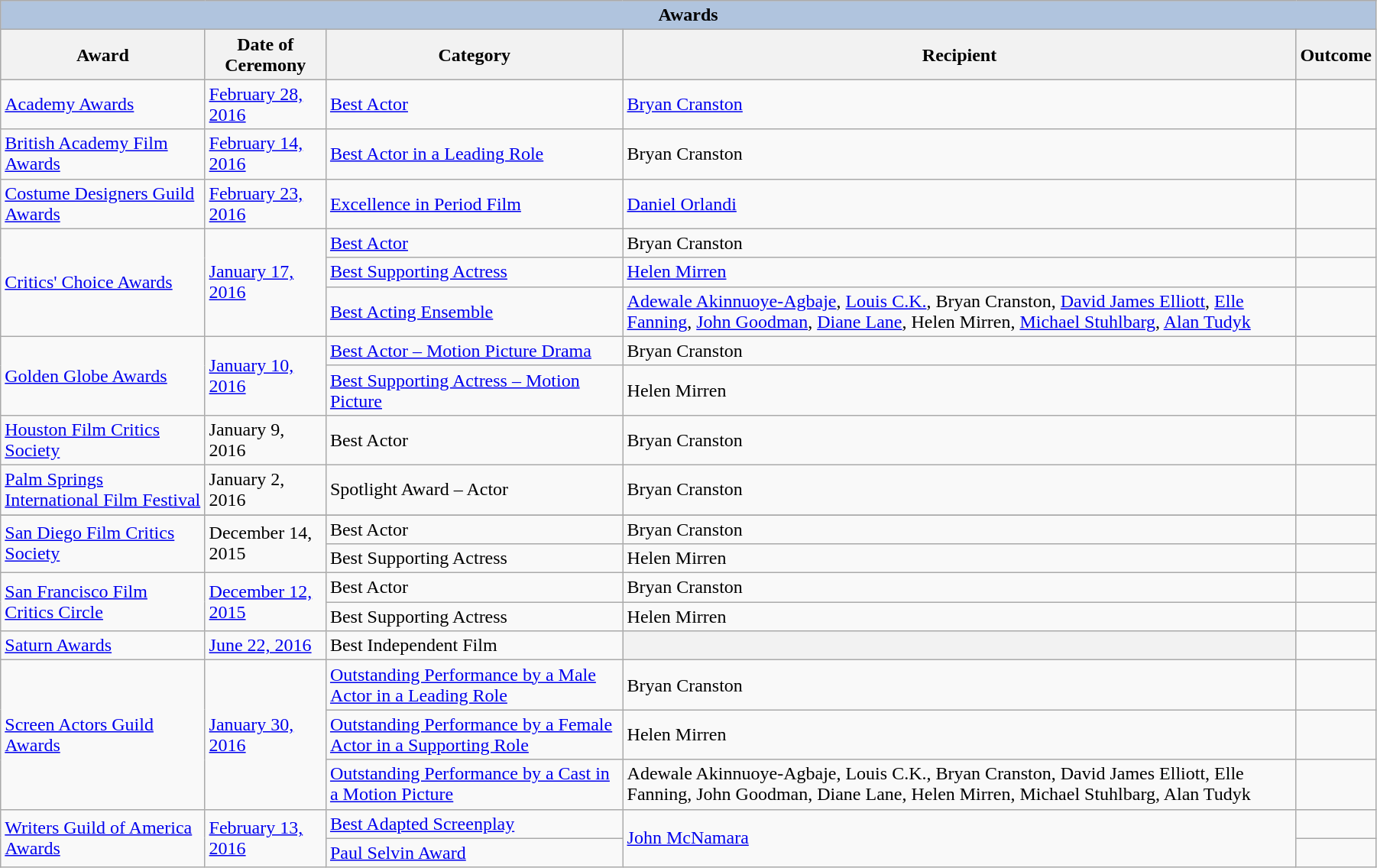<table class="wikitable" width="95%">
<tr style="background:#ccc; text-align:center;">
<th colspan="5" style="background: LightSteelBlue;">Awards</th>
</tr>
<tr style="background:#ccc; text-align:center;">
<th>Award</th>
<th>Date of Ceremony</th>
<th>Category</th>
<th>Recipient</th>
<th>Outcome</th>
</tr>
<tr>
<td><a href='#'>Academy Awards</a></td>
<td><a href='#'>February 28, 2016</a></td>
<td><a href='#'>Best Actor</a></td>
<td><a href='#'>Bryan Cranston</a></td>
<td></td>
</tr>
<tr>
<td><a href='#'>British Academy Film Awards</a></td>
<td><a href='#'>February 14, 2016</a></td>
<td><a href='#'>Best Actor in a Leading Role</a></td>
<td>Bryan Cranston</td>
<td></td>
</tr>
<tr>
<td><a href='#'>Costume Designers Guild Awards</a></td>
<td><a href='#'>February 23, 2016</a></td>
<td><a href='#'>Excellence in Period Film</a></td>
<td><a href='#'>Daniel Orlandi</a></td>
<td></td>
</tr>
<tr>
<td rowspan="3"><a href='#'>Critics' Choice Awards</a></td>
<td rowspan="3"><a href='#'>January 17, 2016</a></td>
<td><a href='#'>Best Actor</a></td>
<td>Bryan Cranston</td>
<td></td>
</tr>
<tr>
<td><a href='#'>Best Supporting Actress</a></td>
<td><a href='#'>Helen Mirren</a></td>
<td></td>
</tr>
<tr>
<td><a href='#'>Best Acting Ensemble</a></td>
<td><a href='#'>Adewale Akinnuoye-Agbaje</a>, <a href='#'>Louis C.K.</a>, Bryan Cranston, <a href='#'>David James Elliott</a>, <a href='#'>Elle Fanning</a>, <a href='#'>John Goodman</a>, <a href='#'>Diane Lane</a>, Helen Mirren, <a href='#'>Michael Stuhlbarg</a>, <a href='#'>Alan Tudyk</a></td>
<td></td>
</tr>
<tr>
<td rowspan="2"><a href='#'>Golden Globe Awards</a></td>
<td rowspan="2"><a href='#'>January 10, 2016</a></td>
<td><a href='#'>Best Actor – Motion Picture Drama</a></td>
<td>Bryan Cranston</td>
<td></td>
</tr>
<tr>
<td><a href='#'>Best Supporting Actress – Motion Picture</a></td>
<td>Helen Mirren</td>
<td></td>
</tr>
<tr>
<td><a href='#'>Houston Film Critics Society</a></td>
<td>January 9, 2016</td>
<td>Best Actor</td>
<td>Bryan Cranston</td>
<td></td>
</tr>
<tr>
<td><a href='#'>Palm Springs International Film Festival</a></td>
<td>January 2, 2016</td>
<td>Spotlight Award – Actor</td>
<td>Bryan Cranston</td>
<td></td>
</tr>
<tr>
</tr>
<tr>
<td rowspan="2"><a href='#'>San Diego Film Critics Society</a></td>
<td rowspan="2">December 14, 2015</td>
<td>Best Actor</td>
<td>Bryan Cranston</td>
<td></td>
</tr>
<tr>
<td>Best Supporting Actress</td>
<td>Helen Mirren</td>
<td></td>
</tr>
<tr>
<td rowspan="2"><a href='#'>San Francisco Film Critics Circle</a></td>
<td rowspan="2"><a href='#'>December 12, 2015</a></td>
<td>Best Actor</td>
<td>Bryan Cranston</td>
<td></td>
</tr>
<tr>
<td>Best Supporting Actress</td>
<td>Helen Mirren</td>
<td></td>
</tr>
<tr>
<td><a href='#'>Saturn Awards</a></td>
<td><a href='#'>June 22, 2016</a></td>
<td>Best Independent Film</td>
<th></th>
<td></td>
</tr>
<tr>
<td rowspan="3"><a href='#'>Screen Actors Guild Awards</a></td>
<td rowspan="3"><a href='#'>January 30, 2016</a></td>
<td><a href='#'>Outstanding Performance by a Male Actor in a Leading Role</a></td>
<td>Bryan Cranston</td>
<td></td>
</tr>
<tr>
<td><a href='#'>Outstanding Performance by a Female Actor in a Supporting Role</a></td>
<td>Helen Mirren</td>
<td></td>
</tr>
<tr>
<td><a href='#'>Outstanding Performance by a Cast in a Motion Picture</a></td>
<td>Adewale Akinnuoye-Agbaje, Louis C.K., Bryan Cranston, David James Elliott, Elle Fanning, John Goodman, Diane Lane, Helen Mirren, Michael Stuhlbarg, Alan Tudyk</td>
<td></td>
</tr>
<tr>
<td rowspan="2"><a href='#'>Writers Guild of America Awards</a></td>
<td rowspan="2"><a href='#'>February 13, 2016</a></td>
<td><a href='#'>Best Adapted Screenplay</a></td>
<td rowspan="2"><a href='#'>John McNamara</a></td>
<td></td>
</tr>
<tr>
<td><a href='#'>Paul Selvin Award</a></td>
<td></td>
</tr>
</table>
